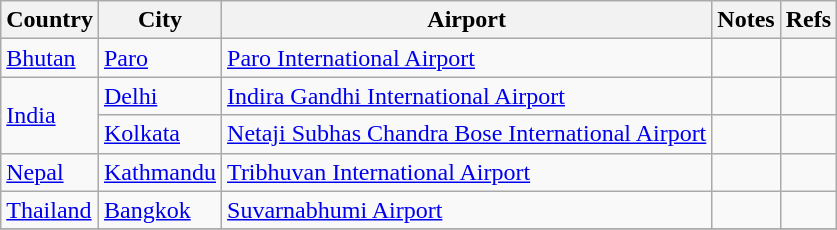<table class="sortable wikitable">
<tr>
<th>Country</th>
<th>City</th>
<th>Airport</th>
<th>Notes</th>
<th class="unsortable">Refs</th>
</tr>
<tr>
<td><a href='#'>Bhutan</a></td>
<td><a href='#'>Paro</a></td>
<td><a href='#'>Paro International Airport</a></td>
<td></td>
<td align=center></td>
</tr>
<tr>
<td rowspan=2><a href='#'>India</a></td>
<td><a href='#'>Delhi</a></td>
<td><a href='#'>Indira Gandhi International Airport</a></td>
<td align=center></td>
<td align=center></td>
</tr>
<tr>
<td><a href='#'>Kolkata</a></td>
<td><a href='#'>Netaji Subhas Chandra Bose International Airport</a></td>
<td align=center></td>
<td align=center></td>
</tr>
<tr>
<td><a href='#'>Nepal</a></td>
<td><a href='#'>Kathmandu</a></td>
<td><a href='#'>Tribhuvan International Airport</a></td>
<td align=center></td>
<td align=center></td>
</tr>
<tr>
<td><a href='#'>Thailand</a></td>
<td><a href='#'>Bangkok</a></td>
<td><a href='#'>Suvarnabhumi Airport</a></td>
<td align=center></td>
<td align=center></td>
</tr>
<tr>
</tr>
</table>
